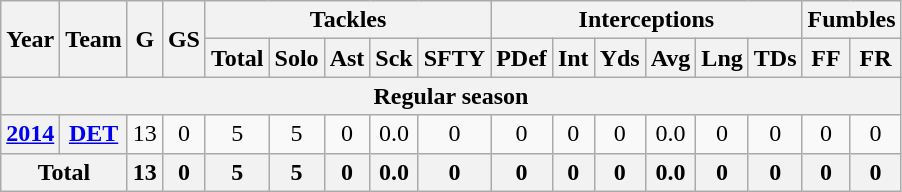<table class="wikitable" style="text-align: center;">
<tr>
<th rowspan=2>Year</th>
<th rowspan=2>Team</th>
<th rowspan=2>G</th>
<th rowspan=2>GS</th>
<th colspan=5>Tackles</th>
<th colspan=6>Interceptions</th>
<th colspan=2>Fumbles</th>
</tr>
<tr>
<th>Total</th>
<th>Solo</th>
<th>Ast</th>
<th>Sck</th>
<th>SFTY</th>
<th>PDef</th>
<th>Int</th>
<th>Yds</th>
<th>Avg</th>
<th>Lng</th>
<th>TDs</th>
<th>FF</th>
<th>FR</th>
</tr>
<tr>
<th colspan=17><strong>Regular season</strong></th>
</tr>
<tr>
<th><a href='#'>2014</a></th>
<th><a href='#'>DET</a></th>
<td>13</td>
<td>0</td>
<td>5</td>
<td>5</td>
<td>0</td>
<td>0.0</td>
<td>0</td>
<td>0</td>
<td>0</td>
<td>0</td>
<td>0.0</td>
<td>0</td>
<td>0</td>
<td>0</td>
<td>0</td>
</tr>
<tr>
<th colspan=2>Total</th>
<th>13</th>
<th>0</th>
<th>5</th>
<th>5</th>
<th>0</th>
<th>0.0</th>
<th>0</th>
<th>0</th>
<th>0</th>
<th>0</th>
<th>0.0</th>
<th>0</th>
<th>0</th>
<th>0</th>
<th>0</th>
</tr>
</table>
